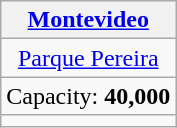<table class="wikitable" style="text-align:center">
<tr>
<th> <a href='#'>Montevideo</a></th>
</tr>
<tr>
<td><a href='#'>Parque Pereira</a></td>
</tr>
<tr>
<td>Capacity: <strong>40,000</strong></td>
</tr>
<tr>
<td></td>
</tr>
</table>
